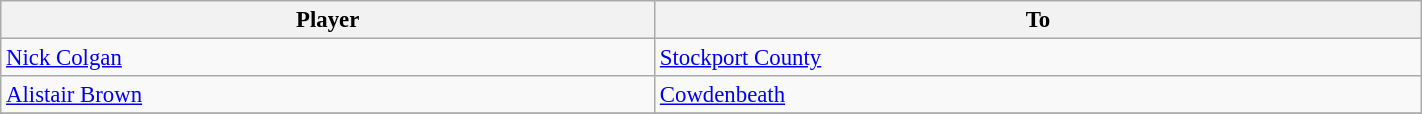<table class="wikitable" style="text-align:center; font-size:95%;width:75%; text-align:left">
<tr>
<th><strong>Player</strong></th>
<th><strong>To</strong></th>
</tr>
<tr --->
<td> <a href='#'>Nick Colgan</a></td>
<td><a href='#'>Stockport County</a></td>
</tr>
<tr>
<td> <a href='#'>Alistair Brown</a></td>
<td><a href='#'>Cowdenbeath</a></td>
</tr>
<tr>
</tr>
</table>
